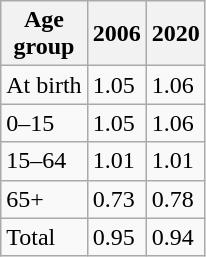<table class="wikitable">
<tr>
<th>Age<br>group</th>
<th>2006</th>
<th>2020</th>
</tr>
<tr>
<td>At birth</td>
<td>1.05</td>
<td>1.06</td>
</tr>
<tr>
<td>0–15</td>
<td>1.05</td>
<td>1.06</td>
</tr>
<tr>
<td>15–64</td>
<td>1.01</td>
<td>1.01</td>
</tr>
<tr>
<td>65+</td>
<td>0.73</td>
<td>0.78</td>
</tr>
<tr>
<td>Total</td>
<td>0.95</td>
<td>0.94</td>
</tr>
</table>
